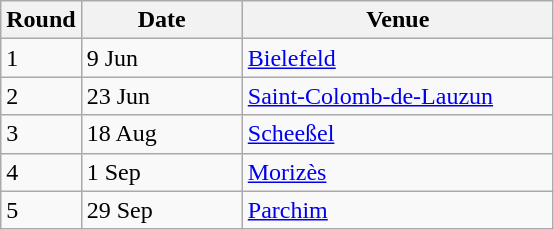<table class="wikitable" style="font-size: 100%">
<tr>
<th width=30>Round</th>
<th width=100>Date</th>
<th width=200>Venue</th>
</tr>
<tr>
<td>1</td>
<td>9 Jun</td>
<td> <a href='#'>Bielefeld</a></td>
</tr>
<tr>
<td>2</td>
<td>23 Jun</td>
<td> <a href='#'>Saint-Colomb-de-Lauzun</a></td>
</tr>
<tr>
<td>3</td>
<td>18 Aug</td>
<td> <a href='#'>Scheeßel</a></td>
</tr>
<tr>
<td>4</td>
<td>1 Sep</td>
<td> <a href='#'>Morizès</a></td>
</tr>
<tr>
<td>5</td>
<td>29 Sep</td>
<td> <a href='#'>Parchim</a></td>
</tr>
</table>
